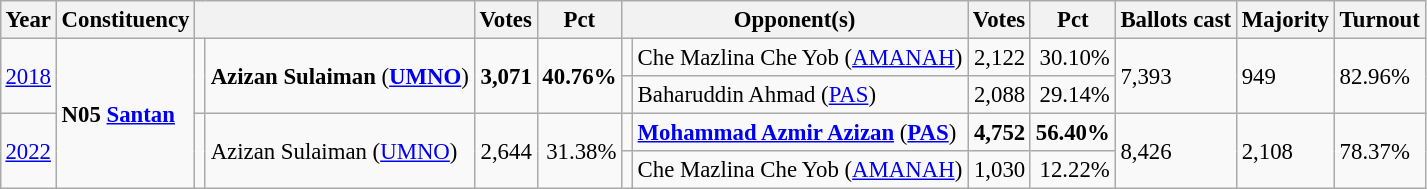<table class="wikitable" style="margin:0.5em ; font-size:95%">
<tr>
<th>Year</th>
<th>Constituency</th>
<th colspan=2></th>
<th>Votes</th>
<th>Pct</th>
<th colspan=2>Opponent(s)</th>
<th>Votes</th>
<th>Pct</th>
<th>Ballots cast</th>
<th>Majority</th>
<th>Turnout</th>
</tr>
<tr>
<td rowspan=2><a href='#'>2018</a></td>
<td rowspan=4><strong>N05 <a href='#'>Santan</a></strong></td>
<td rowspan=2 ></td>
<td rowspan=2><strong>Azizan Sulaiman</strong> (<a href='#'><strong>UMNO</strong></a>)</td>
<td rowspan=2 align="right"><strong>3,071</strong></td>
<td rowspan=2><strong>40.76%</strong></td>
<td></td>
<td>Che Mazlina Che Yob (<a href='#'>AMANAH</a>)</td>
<td align="right">2,122</td>
<td align="right">30.10%</td>
<td rowspan=2>7,393</td>
<td rowspan=2>949</td>
<td rowspan=2>82.96%</td>
</tr>
<tr>
<td></td>
<td>Baharuddin Ahmad (<a href='#'>PAS</a>)</td>
<td align="right">2,088</td>
<td align="right">29.14%</td>
</tr>
<tr>
<td rowspan=2><a href='#'>2022</a></td>
<td rowspan=2 ></td>
<td rowspan=2>Azizan Sulaiman (<a href='#'>UMNO</a>)</td>
<td rowspan=2 align="right">2,644</td>
<td rowspan=2 align="right">31.38%</td>
<td bgcolor=></td>
<td><strong><a href='#'>Mohammad Azmir Azizan</a></strong> (<a href='#'><strong>PAS</strong></a>)</td>
<td align="right"><strong>4,752</strong></td>
<td align="right"><strong>56.40%</strong></td>
<td rowspan=2>8,426</td>
<td rowspan=2>2,108</td>
<td rowspan=2>78.37%</td>
</tr>
<tr>
<td></td>
<td>Che Mazlina Che Yob (<a href='#'>AMANAH</a>)</td>
<td align="right">1,030</td>
<td align="right">12.22%</td>
</tr>
</table>
